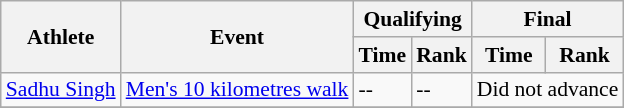<table class="wikitable"  style="font-size:90%">
<tr>
<th rowspan="2">Athlete</th>
<th rowspan="2">Event</th>
<th colspan="2">Qualifying</th>
<th colspan="2">Final</th>
</tr>
<tr>
<th>Time</th>
<th>Rank</th>
<th>Time</th>
<th>Rank</th>
</tr>
<tr>
<td><a href='#'>Sadhu Singh</a></td>
<td><a href='#'>Men's 10 kilometres walk</a></td>
<td>--</td>
<td>--</td>
<td align=center colspan="2">Did not advance</td>
</tr>
<tr>
</tr>
</table>
